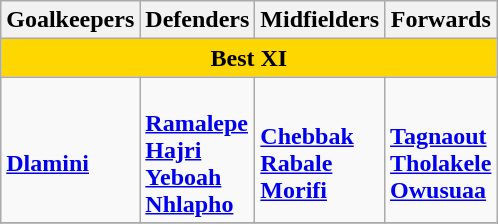<table class="wikitable">
<tr>
<th>Goalkeepers</th>
<th>Defenders</th>
<th>Midfielders</th>
<th>Forwards</th>
</tr>
<tr>
<th colspan="4" style="background-color:gold">Best XI</th>
</tr>
<tr>
<td valign=center><br> <strong><a href='#'>Dlamini</a></strong></td>
<td valign=center><br> <strong><a href='#'>Ramalepe</a></strong><br> <strong><a href='#'>Hajri</a></strong><br> <strong><a href='#'>Yeboah</a></strong><br> <strong><a href='#'>Nhlapho</a></strong></td>
<td valign=center><br> <strong><a href='#'>Chebbak</a></strong><br> <strong><a href='#'>Rabale</a></strong><br> <strong><a href='#'>Morifi</a></strong></td>
<td valign=center><br> <strong><a href='#'>Tagnaout</a></strong><br> <strong><a href='#'>Tholakele</a></strong><br> <strong><a href='#'>Owusuaa</a></strong></td>
</tr>
<tr>
</tr>
</table>
